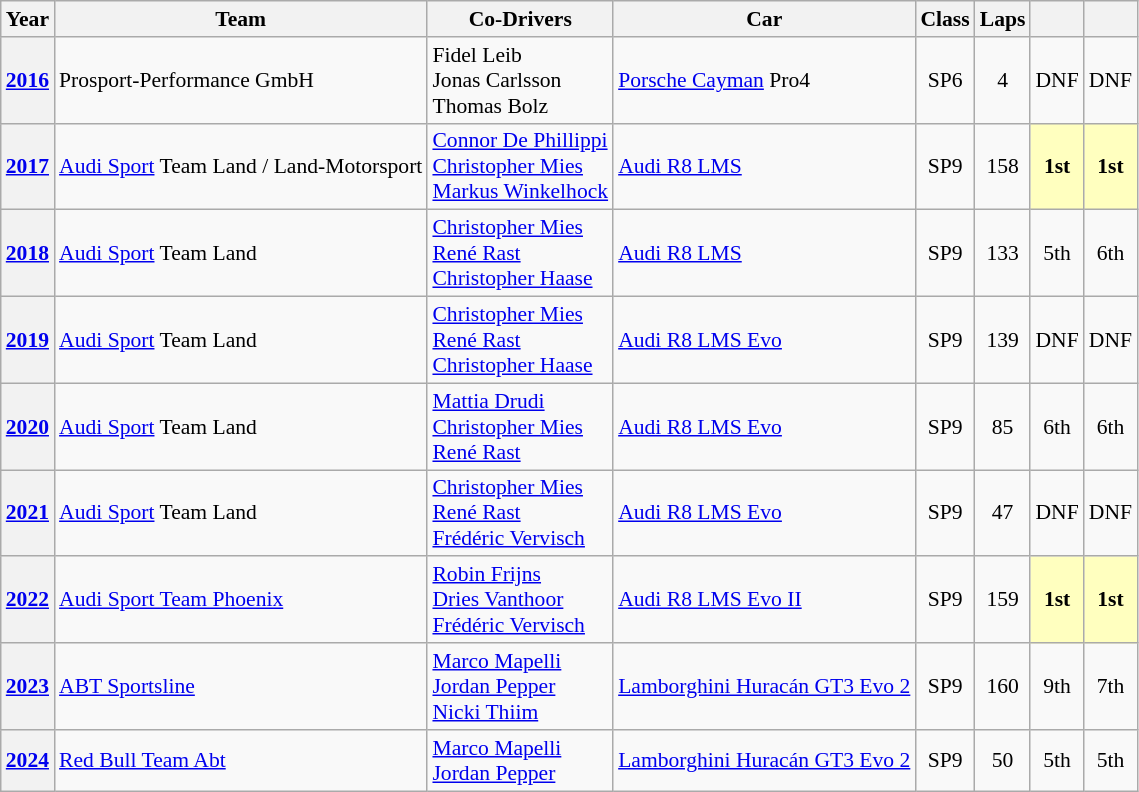<table class="wikitable" style="font-size:90%">
<tr>
<th>Year</th>
<th>Team</th>
<th>Co-Drivers</th>
<th>Car</th>
<th>Class</th>
<th>Laps</th>
<th></th>
<th></th>
</tr>
<tr style="text-align:center;">
<th><a href='#'>2016</a></th>
<td align="left"> Prosport-Performance GmbH</td>
<td align="left"> Fidel Leib<br> Jonas Carlsson<br> Thomas Bolz</td>
<td align="left"><a href='#'>Porsche Cayman</a> Pro4</td>
<td>SP6</td>
<td>4</td>
<td>DNF</td>
<td>DNF</td>
</tr>
<tr style="text-align:center;">
<th><a href='#'>2017</a></th>
<td align="left"nowrap> <a href='#'>Audi Sport</a> Team Land / Land-Motorsport</td>
<td align="left"nowrap> <a href='#'>Connor De Phillippi</a><br> <a href='#'>Christopher Mies</a><br> <a href='#'>Markus Winkelhock</a></td>
<td align="left"><a href='#'>Audi R8 LMS</a></td>
<td>SP9</td>
<td>158</td>
<td style="background:#FFFFBF;"><strong>1st</strong></td>
<td style="background:#FFFFBF;"><strong>1st</strong></td>
</tr>
<tr style="text-align:center;">
<th><a href='#'>2018</a></th>
<td align="left"> <a href='#'>Audi Sport</a> Team Land</td>
<td align="left"> <a href='#'>Christopher Mies</a><br> <a href='#'>René Rast</a><br> <a href='#'>Christopher Haase</a></td>
<td align="left"><a href='#'>Audi R8 LMS</a></td>
<td>SP9</td>
<td>133</td>
<td>5th</td>
<td>6th</td>
</tr>
<tr style="text-align:center;">
<th><a href='#'>2019</a></th>
<td align="left"> <a href='#'>Audi Sport</a> Team Land</td>
<td align="left"> <a href='#'>Christopher Mies</a><br> <a href='#'>René Rast</a><br> <a href='#'>Christopher Haase</a></td>
<td align="left"><a href='#'>Audi R8 LMS Evo</a></td>
<td>SP9</td>
<td>139</td>
<td>DNF</td>
<td>DNF</td>
</tr>
<tr style="text-align:center;">
<th><a href='#'>2020</a></th>
<td align="left"> <a href='#'>Audi Sport</a> Team Land</td>
<td align="left"> <a href='#'>Mattia Drudi</a><br> <a href='#'>Christopher Mies</a><br> <a href='#'>René Rast</a></td>
<td align="left"><a href='#'>Audi R8 LMS Evo</a></td>
<td>SP9</td>
<td>85</td>
<td>6th</td>
<td>6th</td>
</tr>
<tr style="text-align:center;">
<th><a href='#'>2021</a></th>
<td align="left"> <a href='#'>Audi Sport</a> Team Land</td>
<td align="left"> <a href='#'>Christopher Mies</a><br> <a href='#'>René Rast</a><br> <a href='#'>Frédéric Vervisch</a></td>
<td align="left"><a href='#'>Audi R8 LMS Evo</a></td>
<td>SP9</td>
<td>47</td>
<td>DNF</td>
<td>DNF</td>
</tr>
<tr style="text-align:center;">
<th><a href='#'>2022</a></th>
<td align="left"> <a href='#'>Audi Sport Team Phoenix</a></td>
<td align="left"> <a href='#'>Robin Frijns</a><br> <a href='#'>Dries Vanthoor</a><br> <a href='#'>Frédéric Vervisch</a></td>
<td align="left"><a href='#'>Audi R8 LMS Evo II</a></td>
<td>SP9</td>
<td>159</td>
<td style="background:#FFFFBF;"><strong>1st</strong></td>
<td style="background:#FFFFBF;"><strong>1st</strong></td>
</tr>
<tr style="text-align:center;">
<th><a href='#'>2023</a></th>
<td align="left"> <a href='#'>ABT Sportsline</a></td>
<td align="left"> <a href='#'>Marco Mapelli</a><br> <a href='#'>Jordan Pepper</a><br> <a href='#'>Nicki Thiim</a></td>
<td align="left"nowrap><a href='#'>Lamborghini Huracán GT3 Evo 2</a></td>
<td>SP9</td>
<td>160</td>
<td>9th</td>
<td>7th</td>
</tr>
<tr style="text-align:center;">
<th><a href='#'>2024</a></th>
<td align="left"> <a href='#'>Red Bull Team Abt</a></td>
<td align="left"> <a href='#'>Marco Mapelli</a><br> <a href='#'>Jordan Pepper</a></td>
<td align="left"nowrap><a href='#'>Lamborghini Huracán GT3 Evo 2</a></td>
<td>SP9</td>
<td>50</td>
<td>5th</td>
<td>5th</td>
</tr>
</table>
